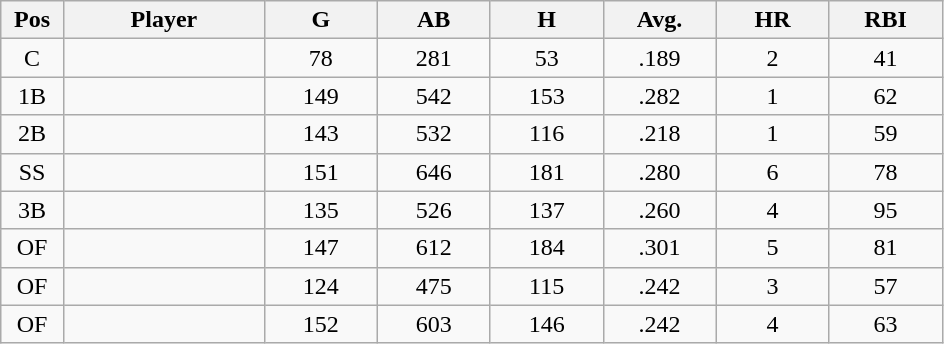<table class="wikitable sortable">
<tr>
<th bgcolor="#DDDDFF" width="5%">Pos</th>
<th bgcolor="#DDDDFF" width="16%">Player</th>
<th bgcolor="#DDDDFF" width="9%">G</th>
<th bgcolor="#DDDDFF" width="9%">AB</th>
<th bgcolor="#DDDDFF" width="9%">H</th>
<th bgcolor="#DDDDFF" width="9%">Avg.</th>
<th bgcolor="#DDDDFF" width="9%">HR</th>
<th bgcolor="#DDDDFF" width="9%">RBI</th>
</tr>
<tr align="center">
<td>C</td>
<td></td>
<td>78</td>
<td>281</td>
<td>53</td>
<td>.189</td>
<td>2</td>
<td>41</td>
</tr>
<tr align="center">
<td>1B</td>
<td></td>
<td>149</td>
<td>542</td>
<td>153</td>
<td>.282</td>
<td>1</td>
<td>62</td>
</tr>
<tr align="center">
<td>2B</td>
<td></td>
<td>143</td>
<td>532</td>
<td>116</td>
<td>.218</td>
<td>1</td>
<td>59</td>
</tr>
<tr align="center">
<td>SS</td>
<td></td>
<td>151</td>
<td>646</td>
<td>181</td>
<td>.280</td>
<td>6</td>
<td>78</td>
</tr>
<tr align="center">
<td>3B</td>
<td></td>
<td>135</td>
<td>526</td>
<td>137</td>
<td>.260</td>
<td>4</td>
<td>95</td>
</tr>
<tr align="center">
<td>OF</td>
<td></td>
<td>147</td>
<td>612</td>
<td>184</td>
<td>.301</td>
<td>5</td>
<td>81</td>
</tr>
<tr align="center">
<td>OF</td>
<td></td>
<td>124</td>
<td>475</td>
<td>115</td>
<td>.242</td>
<td>3</td>
<td>57</td>
</tr>
<tr align="center">
<td>OF</td>
<td></td>
<td>152</td>
<td>603</td>
<td>146</td>
<td>.242</td>
<td>4</td>
<td>63</td>
</tr>
</table>
